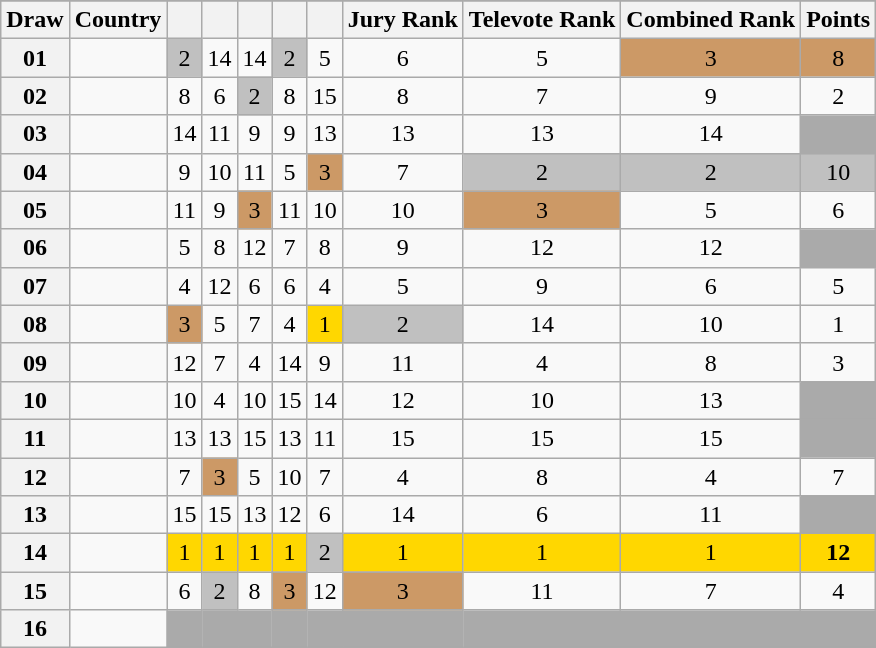<table class="sortable wikitable collapsible plainrowheaders" style="text-align:center;">
<tr>
</tr>
<tr>
<th scope="col">Draw</th>
<th scope="col">Country</th>
<th scope="col"><small></small></th>
<th scope="col"><small></small></th>
<th scope="col"><small></small></th>
<th scope="col"><small></small></th>
<th scope="col"><small></small></th>
<th scope="col">Jury Rank</th>
<th scope="col">Televote Rank</th>
<th scope="col">Combined Rank</th>
<th scope="col">Points</th>
</tr>
<tr>
<th scope="row" style="text-align:center;">01</th>
<td style="text-align:left;"></td>
<td style="background:silver;">2</td>
<td>14</td>
<td>14</td>
<td style="background:silver;">2</td>
<td>5</td>
<td>6</td>
<td>5</td>
<td style="background:#CC9966;">3</td>
<td style="background:#CC9966;">8</td>
</tr>
<tr>
<th scope="row" style="text-align:center;">02</th>
<td style="text-align:left;"></td>
<td>8</td>
<td>6</td>
<td style="background:silver;">2</td>
<td>8</td>
<td>15</td>
<td>8</td>
<td>7</td>
<td>9</td>
<td>2</td>
</tr>
<tr>
<th scope="row" style="text-align:center;">03</th>
<td style="text-align:left;"></td>
<td>14</td>
<td>11</td>
<td>9</td>
<td>9</td>
<td>13</td>
<td>13</td>
<td>13</td>
<td>14</td>
<td style="background:#AAAAAA;"></td>
</tr>
<tr>
<th scope="row" style="text-align:center;">04</th>
<td style="text-align:left;"></td>
<td>9</td>
<td>10</td>
<td>11</td>
<td>5</td>
<td style="background:#CC9966;">3</td>
<td>7</td>
<td style="background:silver;">2</td>
<td style="background:silver;">2</td>
<td style="background:silver;">10</td>
</tr>
<tr>
<th scope="row" style="text-align:center;">05</th>
<td style="text-align:left;"></td>
<td>11</td>
<td>9</td>
<td style="background:#CC9966;">3</td>
<td>11</td>
<td>10</td>
<td>10</td>
<td style="background:#CC9966;">3</td>
<td>5</td>
<td>6</td>
</tr>
<tr>
<th scope="row" style="text-align:center;">06</th>
<td style="text-align:left;"></td>
<td>5</td>
<td>8</td>
<td>12</td>
<td>7</td>
<td>8</td>
<td>9</td>
<td>12</td>
<td>12</td>
<td style="background:#AAAAAA;"></td>
</tr>
<tr>
<th scope="row" style="text-align:center;">07</th>
<td style="text-align:left;"></td>
<td>4</td>
<td>12</td>
<td>6</td>
<td>6</td>
<td>4</td>
<td>5</td>
<td>9</td>
<td>6</td>
<td>5</td>
</tr>
<tr>
<th scope="row" style="text-align:center;">08</th>
<td style="text-align:left;"></td>
<td style="background:#CC9966;">3</td>
<td>5</td>
<td>7</td>
<td>4</td>
<td style="background:gold;">1</td>
<td style="background:silver;">2</td>
<td>14</td>
<td>10</td>
<td>1</td>
</tr>
<tr>
<th scope="row" style="text-align:center;">09</th>
<td style="text-align:left;"></td>
<td>12</td>
<td>7</td>
<td>4</td>
<td>14</td>
<td>9</td>
<td>11</td>
<td>4</td>
<td>8</td>
<td>3</td>
</tr>
<tr>
<th scope="row" style="text-align:center;">10</th>
<td style="text-align:left;"></td>
<td>10</td>
<td>4</td>
<td>10</td>
<td>15</td>
<td>14</td>
<td>12</td>
<td>10</td>
<td>13</td>
<td style="background:#AAAAAA;"></td>
</tr>
<tr>
<th scope="row" style="text-align:center;">11</th>
<td style="text-align:left;"></td>
<td>13</td>
<td>13</td>
<td>15</td>
<td>13</td>
<td>11</td>
<td>15</td>
<td>15</td>
<td>15</td>
<td style="background:#AAAAAA;"></td>
</tr>
<tr>
<th scope="row" style="text-align:center;">12</th>
<td style="text-align:left;"></td>
<td>7</td>
<td style="background:#CC9966;">3</td>
<td>5</td>
<td>10</td>
<td>7</td>
<td>4</td>
<td>8</td>
<td>4</td>
<td>7</td>
</tr>
<tr>
<th scope="row" style="text-align:center;">13</th>
<td style="text-align:left;"></td>
<td>15</td>
<td>15</td>
<td>13</td>
<td>12</td>
<td>6</td>
<td>14</td>
<td>6</td>
<td>11</td>
<td style="background:#AAAAAA;"></td>
</tr>
<tr>
<th scope="row" style="text-align:center;">14</th>
<td style="text-align:left;"></td>
<td style="background:gold;">1</td>
<td style="background:gold;">1</td>
<td style="background:gold;">1</td>
<td style="background:gold;">1</td>
<td style="background:silver;">2</td>
<td style="background:gold;">1</td>
<td style="background:gold;">1</td>
<td style="background:gold;">1</td>
<td style="background:gold;"><strong>12</strong></td>
</tr>
<tr>
<th scope="row" style="text-align:center;">15</th>
<td style="text-align:left;"></td>
<td>6</td>
<td style="background:silver;">2</td>
<td>8</td>
<td style="background:#CC9966;">3</td>
<td>12</td>
<td style="background:#CC9966;">3</td>
<td>11</td>
<td>7</td>
<td>4</td>
</tr>
<tr class="sortbottom">
<th scope="row" style="text-align:center;">16</th>
<td style="text-align:left;"></td>
<td style="background:#AAAAAA;"></td>
<td style="background:#AAAAAA;"></td>
<td style="background:#AAAAAA;"></td>
<td style="background:#AAAAAA;"></td>
<td style="background:#AAAAAA;"></td>
<td style="background:#AAAAAA;"></td>
<td style="background:#AAAAAA;"></td>
<td style="background:#AAAAAA;"></td>
<td style="background:#AAAAAA;"></td>
</tr>
</table>
